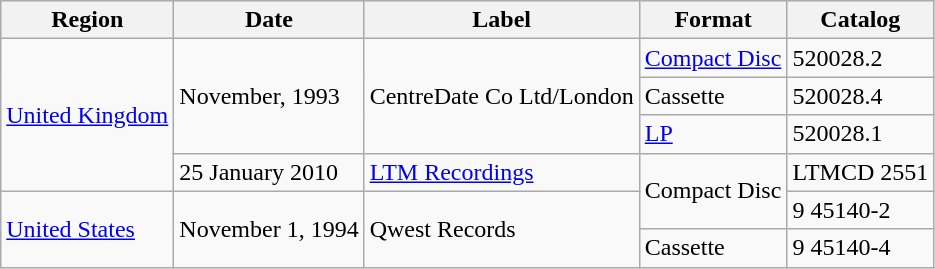<table class="wikitable">
<tr>
<th>Region</th>
<th>Date</th>
<th>Label</th>
<th>Format</th>
<th>Catalog</th>
</tr>
<tr>
<td rowspan="4"><a href='#'>United Kingdom</a></td>
<td rowspan="3">November, 1993</td>
<td rowspan="3">CentreDate Co Ltd/London</td>
<td><a href='#'>Compact Disc</a></td>
<td>520028.2</td>
</tr>
<tr>
<td>Cassette</td>
<td>520028.4</td>
</tr>
<tr>
<td><a href='#'>LP</a></td>
<td>520028.1</td>
</tr>
<tr>
<td>25 January 2010</td>
<td><a href='#'>LTM Recordings</a></td>
<td rowspan="2">Compact Disc</td>
<td>LTMCD 2551</td>
</tr>
<tr>
<td rowspan="2"><a href='#'>United States</a></td>
<td rowspan="2">November 1, 1994</td>
<td rowspan="2">Qwest Records</td>
<td>9 45140-2</td>
</tr>
<tr>
<td>Cassette</td>
<td>9 45140-4</td>
</tr>
</table>
